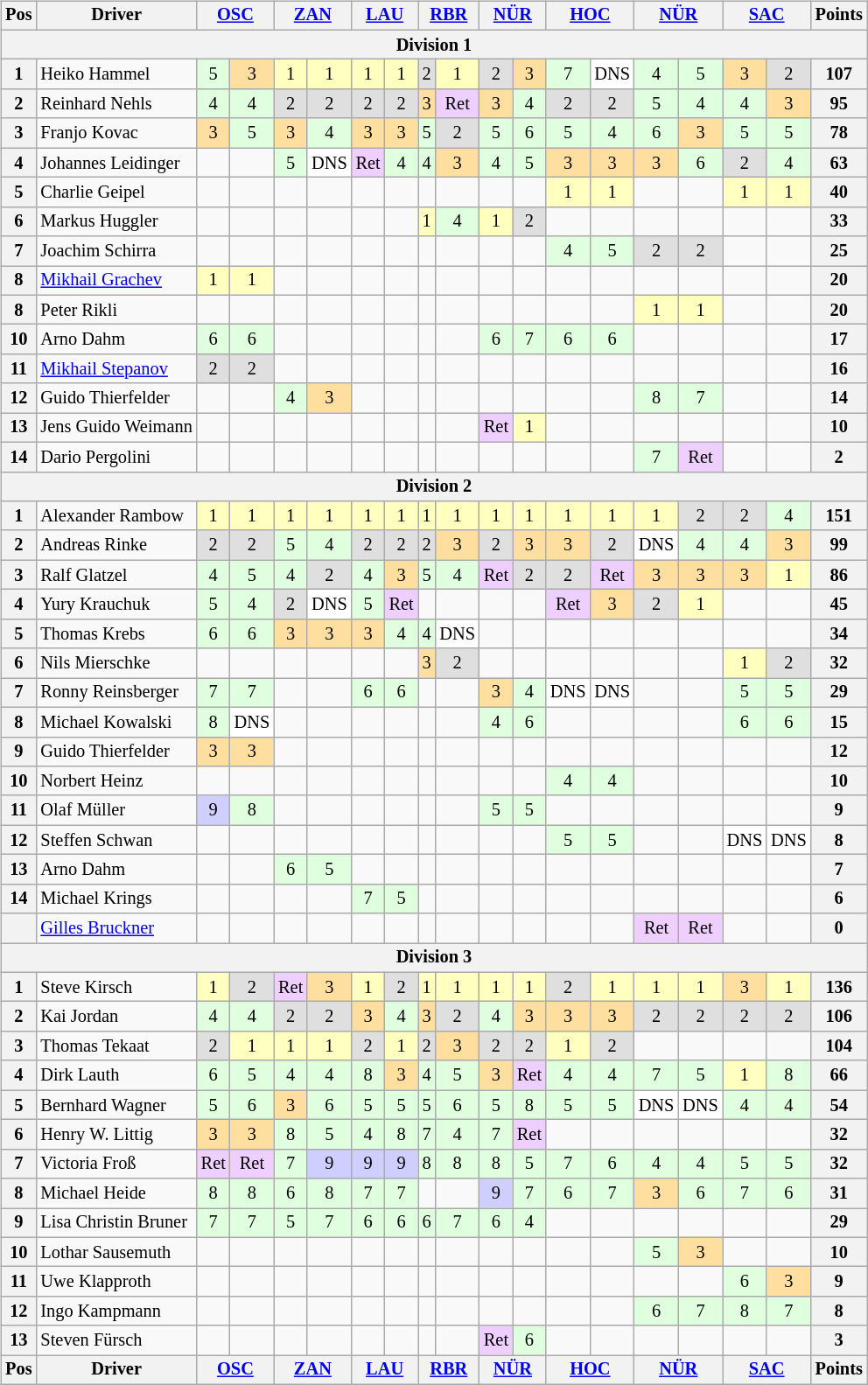<table>
<tr>
<td><br><table class="wikitable" style="font-size:85%; text-align:center">
<tr style="background:#f9f9f9" valign="top">
<th valign="middle">Pos</th>
<th valign="middle">Driver</th>
<th colspan=2><a href='#'>OSC</a><br></th>
<th colspan=2><a href='#'>ZAN</a><br></th>
<th colspan=2><a href='#'>LAU</a><br></th>
<th colspan=2><a href='#'>RBR</a><br></th>
<th colspan=2><a href='#'>NÜR</a><br></th>
<th colspan=2><a href='#'>HOC</a><br></th>
<th colspan=2><a href='#'>NÜR</a><br></th>
<th colspan=2><a href='#'>SAC</a><br></th>
<th valign="middle">Points</th>
</tr>
<tr>
<th colspan=19>Division 1</th>
</tr>
<tr>
<th>1</th>
<td align="left"> Heiko Hammel</td>
<td bgcolor="#DFFFDF">5</td>
<td bgcolor="#FFDF9F">3</td>
<td bgcolor="#FFFFBF">1</td>
<td bgcolor="#FFFFBF">1</td>
<td bgcolor="#FFFFBF">1</td>
<td bgcolor="#FFFFBF">1</td>
<td bgcolor="#DFDFDF">2</td>
<td bgcolor="#FFFFBF">1</td>
<td bgcolor="#DFDFDF">2</td>
<td bgcolor="#FFDF9F">3</td>
<td bgcolor="#DFFFDF">7</td>
<td bgcolor="#FFFFFF">DNS</td>
<td bgcolor="#DFFFDF">4</td>
<td bgcolor="#DFFFDF">5</td>
<td bgcolor="#FFDF9F">3</td>
<td bgcolor="#DFDFDF">2</td>
<th>107</th>
</tr>
<tr>
<th>2</th>
<td align="left"> Reinhard Nehls</td>
<td bgcolor="#DFFFDF">4</td>
<td bgcolor="#DFFFDF">4</td>
<td bgcolor="#DFDFDF">2</td>
<td bgcolor="#DFDFDF">2</td>
<td bgcolor="#DFDFDF">2</td>
<td bgcolor="#DFDFDF">2</td>
<td bgcolor="#FFDF9F">3</td>
<td bgcolor="#EFCFFF">Ret</td>
<td bgcolor="#FFDF9F">3</td>
<td bgcolor="#DFFFDF">4</td>
<td bgcolor="#DFDFDF">2</td>
<td bgcolor="#DFDFDF">2</td>
<td bgcolor="#DFFFDF">5</td>
<td bgcolor="#DFFFDF">4</td>
<td bgcolor="#DFFFDF">4</td>
<td bgcolor="#FFDF9F">3</td>
<th>95</th>
</tr>
<tr>
<th>3</th>
<td align="left"> Franjo Kovac</td>
<td bgcolor="#FFDF9F">3</td>
<td bgcolor="#DFFFDF">5</td>
<td bgcolor="#FFDF9F">3</td>
<td bgcolor="#DFFFDF">4</td>
<td bgcolor="#FFDF9F">3</td>
<td bgcolor="#FFDF9F">3</td>
<td bgcolor="#DFFFDF">5</td>
<td bgcolor="#DFDFDF">2</td>
<td bgcolor="#DFFFDF">5</td>
<td bgcolor="#DFFFDF">6</td>
<td bgcolor="#DFFFDF">5</td>
<td bgcolor="#DFFFDF">4</td>
<td bgcolor="#DFFFDF">6</td>
<td bgcolor="#FFDF9F">3</td>
<td bgcolor="#DFFFDF">5</td>
<td bgcolor="#DFFFDF">5</td>
<th>78</th>
</tr>
<tr>
<th>4</th>
<td align="left"> Johannes Leidinger</td>
<td></td>
<td></td>
<td bgcolor="#DFFFDF">5</td>
<td bgcolor="#FFFFFF">DNS</td>
<td bgcolor="#EFCFFF">Ret</td>
<td bgcolor="#DFFFDF">4</td>
<td bgcolor="#DFFFDF">4</td>
<td bgcolor="#FFDF9F">3</td>
<td bgcolor="#DFFFDF">4</td>
<td bgcolor="#DFFFDF">5</td>
<td bgcolor="#FFDF9F">3</td>
<td bgcolor="#FFDF9F">3</td>
<td bgcolor="#FFDF9F">3</td>
<td bgcolor="#DFFFDF">6</td>
<td bgcolor="#DFDFDF">2</td>
<td bgcolor="#DFFFDF">4</td>
<th>63</th>
</tr>
<tr>
<th>5</th>
<td align="left"> Charlie Geipel</td>
<td></td>
<td></td>
<td></td>
<td></td>
<td></td>
<td></td>
<td></td>
<td></td>
<td></td>
<td></td>
<td bgcolor="#FFFFBF">1</td>
<td bgcolor="#FFFFBF">1</td>
<td></td>
<td></td>
<td bgcolor="#FFFFBF">1</td>
<td bgcolor="#FFFFBF">1</td>
<th>40</th>
</tr>
<tr>
<th>6</th>
<td align="left"> Markus Huggler</td>
<td></td>
<td></td>
<td></td>
<td></td>
<td></td>
<td></td>
<td bgcolor="#FFFFBF">1</td>
<td bgcolor="#DFFFDF">4</td>
<td bgcolor="#FFFFBF">1</td>
<td bgcolor="#DFDFDF">2</td>
<td></td>
<td></td>
<td></td>
<td></td>
<td></td>
<td></td>
<th>33</th>
</tr>
<tr>
<th>7</th>
<td align="left"> Joachim Schirra</td>
<td></td>
<td></td>
<td></td>
<td></td>
<td></td>
<td></td>
<td></td>
<td></td>
<td></td>
<td></td>
<td bgcolor="#DFFFDF">4</td>
<td bgcolor="#DFFFDF">5</td>
<td bgcolor="#DFDFDF">2</td>
<td bgcolor="#DFDFDF">2</td>
<td></td>
<td></td>
<th>25</th>
</tr>
<tr>
<th>8</th>
<td align="left"> <a href='#'>Mikhail Grachev</a></td>
<td bgcolor="#FFFFBF">1</td>
<td bgcolor="#FFFFBF">1</td>
<td></td>
<td></td>
<td></td>
<td></td>
<td></td>
<td></td>
<td></td>
<td></td>
<td></td>
<td></td>
<td></td>
<td></td>
<td></td>
<td></td>
<th>20</th>
</tr>
<tr>
<th>8</th>
<td align="left"> Peter Rikli</td>
<td></td>
<td></td>
<td></td>
<td></td>
<td></td>
<td></td>
<td></td>
<td></td>
<td></td>
<td></td>
<td></td>
<td></td>
<td bgcolor="#FFFFBF">1</td>
<td bgcolor="#FFFFBF">1</td>
<td></td>
<td></td>
<th>20</th>
</tr>
<tr>
<th>10</th>
<td align="left"> Arno Dahm</td>
<td bgcolor="#DFFFDF">6</td>
<td bgcolor="#DFFFDF">6</td>
<td></td>
<td></td>
<td></td>
<td></td>
<td></td>
<td></td>
<td bgcolor="#DFFFDF">6</td>
<td bgcolor="#DFFFDF">7</td>
<td bgcolor="#DFFFDF">6</td>
<td bgcolor="#DFFFDF">6</td>
<td></td>
<td></td>
<td></td>
<td></td>
<th>17</th>
</tr>
<tr>
<th>11</th>
<td align="left"> <a href='#'>Mikhail Stepanov</a></td>
<td bgcolor="#DFDFDF">2</td>
<td bgcolor="#DFDFDF">2</td>
<td></td>
<td></td>
<td></td>
<td></td>
<td></td>
<td></td>
<td></td>
<td></td>
<td></td>
<td></td>
<td></td>
<td></td>
<td></td>
<td></td>
<th>16</th>
</tr>
<tr>
<th>12</th>
<td align="left"> Guido Thierfelder</td>
<td></td>
<td></td>
<td bgcolor="#DFFFDF">4</td>
<td bgcolor="#FFDF9F">3</td>
<td></td>
<td></td>
<td></td>
<td></td>
<td></td>
<td></td>
<td></td>
<td></td>
<td bgcolor="#DFFFDF">8</td>
<td bgcolor="#DFFFDF">7</td>
<td></td>
<td></td>
<th>14</th>
</tr>
<tr>
<th>13</th>
<td align="left"> Jens Guido Weimann</td>
<td></td>
<td></td>
<td></td>
<td></td>
<td></td>
<td></td>
<td></td>
<td></td>
<td bgcolor="#EFCFFF">Ret</td>
<td bgcolor="#FFFFBF">1</td>
<td></td>
<td></td>
<td></td>
<td></td>
<td></td>
<td></td>
<th>10</th>
</tr>
<tr>
<th>14</th>
<td align="left"> Dario Pergolini</td>
<td></td>
<td></td>
<td></td>
<td></td>
<td></td>
<td></td>
<td></td>
<td></td>
<td></td>
<td></td>
<td></td>
<td></td>
<td bgcolor="#DFFFDF">7</td>
<td bgcolor="#EFCFFF">Ret</td>
<td></td>
<td></td>
<th>2</th>
</tr>
<tr>
<th colspan=19>Division 2</th>
</tr>
<tr>
<th>1</th>
<td align="left"> Alexander Rambow</td>
<td bgcolor="#FFFFBF">1</td>
<td bgcolor="#FFFFBF">1</td>
<td bgcolor="#FFFFBF">1</td>
<td bgcolor="#FFFFBF">1</td>
<td bgcolor="#FFFFBF">1</td>
<td bgcolor="#FFFFBF">1</td>
<td bgcolor="#FFFFBF">1</td>
<td bgcolor="#FFFFBF">1</td>
<td bgcolor="#FFFFBF">1</td>
<td bgcolor="#FFFFBF">1</td>
<td bgcolor="#FFFFBF">1</td>
<td bgcolor="#FFFFBF">1</td>
<td bgcolor="#FFFFBF">1</td>
<td bgcolor="#DFDFDF">2</td>
<td bgcolor="#DFDFDF">2</td>
<td bgcolor="#DFFFDF">4</td>
<th>151</th>
</tr>
<tr>
<th>2</th>
<td align="left"> Andreas Rinke</td>
<td bgcolor="#DFDFDF">2</td>
<td bgcolor="#DFDFDF">2</td>
<td bgcolor="#DFFFDF">5</td>
<td bgcolor="#DFFFDF">4</td>
<td bgcolor="#DFDFDF">2</td>
<td bgcolor="#DFDFDF">2</td>
<td bgcolor="#DFDFDF">2</td>
<td bgcolor="#FFDF9F">3</td>
<td bgcolor="#DFDFDF">2</td>
<td bgcolor="#FFDF9F">3</td>
<td bgcolor="#FFDF9F">3</td>
<td bgcolor="#DFDFDF">2</td>
<td bgcolor="#FFFFFF">DNS</td>
<td bgcolor="#DFFFDF">4</td>
<td bgcolor="#DFFFDF">4</td>
<td bgcolor="#FFDF9F">3</td>
<th>99</th>
</tr>
<tr>
<th>3</th>
<td align="left"> Ralf Glatzel</td>
<td bgcolor="#DFFFDF">4</td>
<td bgcolor="#DFFFDF">5</td>
<td bgcolor="#DFFFDF">4</td>
<td bgcolor="#DFDFDF">2</td>
<td bgcolor="#DFFFDF">4</td>
<td bgcolor="#FFDF9F">3</td>
<td bgcolor="#DFFFDF">5</td>
<td bgcolor="#DFFFDF">4</td>
<td bgcolor="#EFCFFF">Ret</td>
<td bgcolor="#DFDFDF">2</td>
<td bgcolor="#DFDFDF">2</td>
<td bgcolor="#EFCFFF">Ret</td>
<td bgcolor="#FFDF9F">3</td>
<td bgcolor="#FFDF9F">3</td>
<td bgcolor="#FFDF9F">3</td>
<td bgcolor="#FFFFBF">1</td>
<th>86</th>
</tr>
<tr>
<th>4</th>
<td align="left"> Yury Krauchuk</td>
<td bgcolor="#DFFFDF">5</td>
<td bgcolor="#DFFFDF">4</td>
<td bgcolor="#DFDFDF">2</td>
<td bgcolor="#FFFFFF">DNS</td>
<td bgcolor="#DFFFDF">5</td>
<td bgcolor="#EFCFFF">Ret</td>
<td></td>
<td></td>
<td></td>
<td></td>
<td bgcolor="#EFCFFF">Ret</td>
<td bgcolor="#FFDF9F">3</td>
<td bgcolor="#DFDFDF">2</td>
<td bgcolor="#FFFFBF">1</td>
<td></td>
<td></td>
<th>45</th>
</tr>
<tr>
<th>5</th>
<td align="left"> Thomas Krebs</td>
<td bgcolor="#DFFFDF">6</td>
<td bgcolor="#DFFFDF">6</td>
<td bgcolor="#FFDF9F">3</td>
<td bgcolor="#FFDF9F">3</td>
<td bgcolor="#FFDF9F">3</td>
<td bgcolor="#DFFFDF">4</td>
<td bgcolor="#DFFFDF">4</td>
<td bgcolor="#FFFFFF">DNS</td>
<td></td>
<td></td>
<td></td>
<td></td>
<td></td>
<td></td>
<td></td>
<td></td>
<th>34</th>
</tr>
<tr>
<th>6</th>
<td align="left"> Nils Mierschke</td>
<td></td>
<td></td>
<td></td>
<td></td>
<td></td>
<td></td>
<td bgcolor="#FFDF9F">3</td>
<td bgcolor="#DFDFDF">2</td>
<td></td>
<td></td>
<td></td>
<td></td>
<td></td>
<td></td>
<td bgcolor="#FFFFBF">1</td>
<td bgcolor="#DFDFDF">2</td>
<th>32</th>
</tr>
<tr>
<th>7</th>
<td align="left"> Ronny Reinsberger</td>
<td bgcolor="#DFFFDF">7</td>
<td bgcolor="#DFFFDF">7</td>
<td></td>
<td></td>
<td bgcolor="#DFFFDF">6</td>
<td bgcolor="#DFFFDF">6</td>
<td></td>
<td></td>
<td bgcolor="#FFDF9F">3</td>
<td bgcolor="#DFFFDF">4</td>
<td bgcolor="#FFFFFF">DNS</td>
<td bgcolor="#FFFFFF">DNS</td>
<td></td>
<td></td>
<td bgcolor="#DFFFDF">5</td>
<td bgcolor="#DFFFDF">5</td>
<th>29</th>
</tr>
<tr>
<th>8</th>
<td align="left"> Michael Kowalski</td>
<td bgcolor="#DFFFDF">8</td>
<td bgcolor="#FFFFFF">DNS</td>
<td></td>
<td></td>
<td></td>
<td></td>
<td></td>
<td></td>
<td bgcolor="#DFFFDF">4</td>
<td bgcolor="#DFFFDF">6</td>
<td></td>
<td></td>
<td></td>
<td></td>
<td bgcolor="#DFFFDF">6</td>
<td bgcolor="#DFFFDF">6</td>
<th>15</th>
</tr>
<tr>
<th>9</th>
<td align="left"> Guido Thierfelder</td>
<td bgcolor="#FFDF9F">3</td>
<td bgcolor="#FFDF9F">3</td>
<td></td>
<td></td>
<td></td>
<td></td>
<td></td>
<td></td>
<td></td>
<td></td>
<td></td>
<td></td>
<td></td>
<td></td>
<td></td>
<td></td>
<th>12</th>
</tr>
<tr>
<th>10</th>
<td align="left"> Norbert Heinz</td>
<td></td>
<td></td>
<td></td>
<td></td>
<td></td>
<td></td>
<td></td>
<td></td>
<td></td>
<td></td>
<td bgcolor="#DFFFDF">4</td>
<td bgcolor="#DFFFDF">4</td>
<td></td>
<td></td>
<td></td>
<td></td>
<th>10</th>
</tr>
<tr>
<th>11</th>
<td align="left"> Olaf Müller</td>
<td bgcolor="#CFCFFF">9</td>
<td bgcolor="#DFFFDF">8</td>
<td></td>
<td></td>
<td></td>
<td></td>
<td></td>
<td></td>
<td bgcolor="#DFFFDF">5</td>
<td bgcolor="#DFFFDF">5</td>
<td></td>
<td></td>
<td></td>
<td></td>
<td></td>
<td></td>
<th>9</th>
</tr>
<tr>
<th>12</th>
<td align="left"> Steffen Schwan</td>
<td></td>
<td></td>
<td></td>
<td></td>
<td></td>
<td></td>
<td></td>
<td></td>
<td></td>
<td></td>
<td bgcolor="#DFFFDF">5</td>
<td bgcolor="#DFFFDF">5</td>
<td></td>
<td></td>
<td bgcolor="#FFFFFF">DNS</td>
<td bgcolor="#FFFFFF">DNS</td>
<th>8</th>
</tr>
<tr>
<th>13</th>
<td align="left"> Arno Dahm</td>
<td></td>
<td></td>
<td bgcolor="#DFFFDF">6</td>
<td bgcolor="#DFFFDF">5</td>
<td></td>
<td></td>
<td></td>
<td></td>
<td></td>
<td></td>
<td></td>
<td></td>
<td></td>
<td></td>
<td></td>
<td></td>
<th>7</th>
</tr>
<tr>
<th>14</th>
<td align="left"> Michael Krings</td>
<td></td>
<td></td>
<td></td>
<td></td>
<td bgcolor="#DFFFDF">7</td>
<td bgcolor="#DFFFDF">5</td>
<td></td>
<td></td>
<td></td>
<td></td>
<td></td>
<td></td>
<td></td>
<td></td>
<td></td>
<td></td>
<th>6</th>
</tr>
<tr>
<th></th>
<td align="left"> <a href='#'>Gilles Bruckner</a></td>
<td></td>
<td></td>
<td></td>
<td></td>
<td></td>
<td></td>
<td></td>
<td></td>
<td></td>
<td></td>
<td></td>
<td></td>
<td bgcolor="#EFCFFF">Ret</td>
<td bgcolor="#EFCFFF">Ret</td>
<td></td>
<td></td>
<th>0</th>
</tr>
<tr>
<th colspan=19>Division 3</th>
</tr>
<tr>
<th>1</th>
<td align="left"> Steve Kirsch</td>
<td bgcolor="#FFFFBF">1</td>
<td bgcolor="#DFDFDF">2</td>
<td bgcolor="#EFCFFF">Ret</td>
<td bgcolor="#FFDF9F">3</td>
<td bgcolor="#FFFFBF">1</td>
<td bgcolor="#DFDFDF">2</td>
<td bgcolor="#FFFFBF">1</td>
<td bgcolor="#FFFFBF">1</td>
<td bgcolor="#FFFFBF">1</td>
<td bgcolor="#FFFFBF">1</td>
<td bgcolor="#DFDFDF">2</td>
<td bgcolor="#FFFFBF">1</td>
<td bgcolor="#FFFFBF">1</td>
<td bgcolor="#FFFFBF">1</td>
<td bgcolor="#FFDF9F">3</td>
<td bgcolor="#FFFFBF">1</td>
<th>136</th>
</tr>
<tr>
<th>2</th>
<td align="left"> Kai Jordan</td>
<td bgcolor="#DFFFDF">4</td>
<td bgcolor="#DFFFDF">4</td>
<td bgcolor="#DFDFDF">2</td>
<td bgcolor="#DFDFDF">2</td>
<td bgcolor="#FFDF9F">3</td>
<td bgcolor="#DFFFDF">4</td>
<td bgcolor="#FFDF9F">3</td>
<td bgcolor="#DFDFDF">2</td>
<td bgcolor="#DFFFDF">4</td>
<td bgcolor="#FFDF9F">3</td>
<td bgcolor="#FFDF9F">3</td>
<td bgcolor="#FFDF9F">3</td>
<td bgcolor="#DFDFDF">2</td>
<td bgcolor="#DFDFDF">2</td>
<td bgcolor="#DFDFDF">2</td>
<td bgcolor="#DFDFDF">2</td>
<th>106</th>
</tr>
<tr>
<th>3</th>
<td align="left"> Thomas Tekaat</td>
<td bgcolor="#DFDFDF">2</td>
<td bgcolor="#FFFFBF">1</td>
<td bgcolor="#FFFFBF">1</td>
<td bgcolor="#FFFFBF">1</td>
<td bgcolor="#DFDFDF">2</td>
<td bgcolor="#FFFFBF">1</td>
<td bgcolor="#DFDFDF">2</td>
<td bgcolor="#FFDF9F">3</td>
<td bgcolor="#DFDFDF">2</td>
<td bgcolor="#DFDFDF">2</td>
<td bgcolor="#FFFFBF">1</td>
<td bgcolor="#DFDFDF">2</td>
<td></td>
<td></td>
<td></td>
<td></td>
<th>104</th>
</tr>
<tr>
<th>4</th>
<td align="left"> Dirk Lauth</td>
<td bgcolor="#DFFFDF">6</td>
<td bgcolor="#DFFFDF">5</td>
<td bgcolor="#DFFFDF">4</td>
<td bgcolor="#DFFFDF">4</td>
<td bgcolor="#DFFFDF">8</td>
<td bgcolor="#FFDF9F">3</td>
<td bgcolor="#DFFFDF">4</td>
<td bgcolor="#DFFFDF">5</td>
<td bgcolor="#FFDF9F">3</td>
<td bgcolor="#EFCFFF">Ret</td>
<td bgcolor="#DFFFDF">4</td>
<td bgcolor="#DFFFDF">4</td>
<td bgcolor="#DFFFDF">7</td>
<td bgcolor="#DFFFDF">5</td>
<td bgcolor="#FFFFBF">1</td>
<td bgcolor="#DFFFDF">8</td>
<th>66</th>
</tr>
<tr>
<th>5</th>
<td align="left"> Bernhard Wagner</td>
<td bgcolor="#DFFFDF">5</td>
<td bgcolor="#DFFFDF">6</td>
<td bgcolor="#FFDF9F">3</td>
<td bgcolor="#DFFFDF">6</td>
<td bgcolor="#DFFFDF">5</td>
<td bgcolor="#DFFFDF">5</td>
<td bgcolor="#DFFFDF">5</td>
<td bgcolor="#DFFFDF">6</td>
<td bgcolor="#DFFFDF">5</td>
<td bgcolor="#DFFFDF">8</td>
<td bgcolor="#DFFFDF">5</td>
<td bgcolor="#DFFFDF">5</td>
<td bgcolor="#FFFFFF">DNS</td>
<td bgcolor="#FFFFFF">DNS</td>
<td bgcolor="#DFFFDF">4</td>
<td bgcolor="#DFFFDF">4</td>
<th>54</th>
</tr>
<tr>
<th>6</th>
<td align="left"> Henry W. Littig</td>
<td bgcolor="#FFDF9F">3</td>
<td bgcolor="#FFDF9F">3</td>
<td bgcolor="#DFFFDF">8</td>
<td bgcolor="#DFFFDF">5</td>
<td bgcolor="#DFFFDF">4</td>
<td bgcolor="#DFFFDF">8</td>
<td bgcolor="#DFFFDF">7</td>
<td bgcolor="#DFFFDF">4</td>
<td bgcolor="#DFFFDF">7</td>
<td bgcolor="#EFCFFF">Ret</td>
<td></td>
<td></td>
<td></td>
<td></td>
<td></td>
<td></td>
<th>32</th>
</tr>
<tr>
<th>7</th>
<td align="left"> Victoria Froß</td>
<td bgcolor="#EFCFFF">Ret</td>
<td bgcolor="#EFCFFF">Ret</td>
<td bgcolor="#DFFFDF">7</td>
<td bgcolor="#CFCFFF">9</td>
<td bgcolor="#CFCFFF">9</td>
<td bgcolor="#CFCFFF">9</td>
<td bgcolor="#DFFFDF">8</td>
<td bgcolor="#DFFFDF">8</td>
<td bgcolor="#DFFFDF">8</td>
<td bgcolor="#DFFFDF">5</td>
<td bgcolor="#DFFFDF">7</td>
<td bgcolor="#DFFFDF">6</td>
<td bgcolor="#DFFFDF">4</td>
<td bgcolor="#DFFFDF">4</td>
<td bgcolor="#DFFFDF">5</td>
<td bgcolor="#DFFFDF">5</td>
<th>32</th>
</tr>
<tr>
<th>8</th>
<td align="left"> Michael Heide</td>
<td bgcolor="#DFFFDF">8</td>
<td bgcolor="#DFFFDF">8</td>
<td bgcolor="#DFFFDF">6</td>
<td bgcolor="#DFFFDF">8</td>
<td bgcolor="#DFFFDF">7</td>
<td bgcolor="#DFFFDF">7</td>
<td></td>
<td></td>
<td bgcolor="#CFCFFF">9</td>
<td bgcolor="#DFFFDF">7</td>
<td bgcolor="#DFFFDF">6</td>
<td bgcolor="#DFFFDF">7</td>
<td bgcolor="#FFDF9F">3</td>
<td bgcolor="#DFFFDF">6</td>
<td bgcolor="#DFFFDF">7</td>
<td bgcolor="#DFFFDF">6</td>
<th>31</th>
</tr>
<tr>
<th>9</th>
<td align="left"> Lisa Christin Bruner</td>
<td bgcolor="#DFFFDF">7</td>
<td bgcolor="#DFFFDF">7</td>
<td bgcolor="#DFFFDF">5</td>
<td bgcolor="#DFFFDF">7</td>
<td bgcolor="#DFFFDF">6</td>
<td bgcolor="#DFFFDF">6</td>
<td bgcolor="#DFFFDF">6</td>
<td bgcolor="#DFFFDF">7</td>
<td bgcolor="#DFFFDF">6</td>
<td bgcolor="#DFFFDF">4</td>
<td></td>
<td></td>
<td></td>
<td></td>
<td></td>
<td></td>
<th>29</th>
</tr>
<tr>
<th>10</th>
<td align="left"> Lothar Sausemuth</td>
<td></td>
<td></td>
<td></td>
<td></td>
<td></td>
<td></td>
<td></td>
<td></td>
<td></td>
<td></td>
<td></td>
<td></td>
<td bgcolor="#DFFFDF">5</td>
<td bgcolor="#FFDF9F">3</td>
<td></td>
<td></td>
<th>10</th>
</tr>
<tr>
<th>11</th>
<td align="left"> Uwe Klapproth</td>
<td></td>
<td></td>
<td></td>
<td></td>
<td></td>
<td></td>
<td></td>
<td></td>
<td></td>
<td></td>
<td></td>
<td></td>
<td></td>
<td></td>
<td bgcolor="#DFFFDF">6</td>
<td bgcolor="#FFDF9F">3</td>
<th>9</th>
</tr>
<tr>
<th>12</th>
<td align="left"> Ingo Kampmann</td>
<td></td>
<td></td>
<td></td>
<td></td>
<td></td>
<td></td>
<td></td>
<td></td>
<td></td>
<td></td>
<td></td>
<td></td>
<td bgcolor="#DFFFDF">6</td>
<td bgcolor="#DFFFDF">7</td>
<td bgcolor="#DFFFDF">8</td>
<td bgcolor="#DFFFDF">7</td>
<th>8</th>
</tr>
<tr>
<th>13</th>
<td align="left"> Steven Fürsch</td>
<td></td>
<td></td>
<td></td>
<td></td>
<td></td>
<td></td>
<td></td>
<td></td>
<td bgcolor="#EFCFFF">Ret</td>
<td bgcolor="#DFFFDF">6</td>
<td></td>
<td></td>
<td></td>
<td></td>
<td></td>
<td></td>
<th>3</th>
</tr>
<tr>
<th valign="middle">Pos</th>
<th valign="middle">Driver</th>
<th colspan=2><a href='#'>OSC</a><br></th>
<th colspan=2><a href='#'>ZAN</a><br></th>
<th colspan=2><a href='#'>LAU</a><br></th>
<th colspan=2><a href='#'>RBR</a><br></th>
<th colspan=2><a href='#'>NÜR</a><br></th>
<th colspan=2><a href='#'>HOC</a><br></th>
<th colspan=2><a href='#'>NÜR</a><br></th>
<th colspan=2><a href='#'>SAC</a><br></th>
<th valign="middle">Points</th>
</tr>
</table>
</td>
<td valign="top"><br></td>
</tr>
</table>
